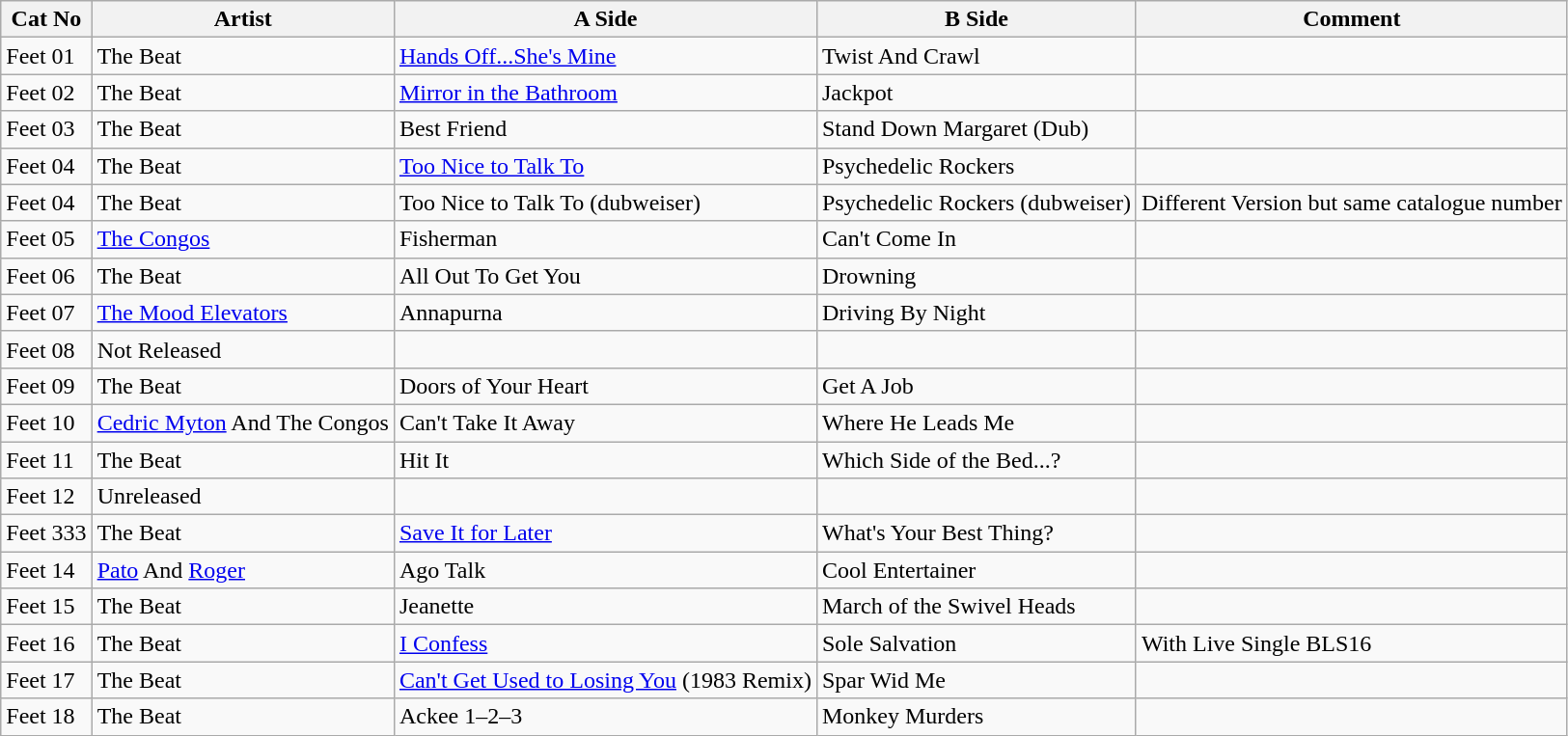<table class="wikitable">
<tr>
<th>Cat No</th>
<th>Artist</th>
<th>A Side</th>
<th>B Side</th>
<th>Comment</th>
</tr>
<tr>
<td>Feet 01</td>
<td>The Beat</td>
<td><a href='#'>Hands Off...She's Mine</a></td>
<td>Twist And Crawl</td>
<td></td>
</tr>
<tr>
<td>Feet 02</td>
<td>The Beat</td>
<td><a href='#'>Mirror in the Bathroom</a></td>
<td>Jackpot</td>
<td></td>
</tr>
<tr>
<td>Feet 03</td>
<td>The Beat</td>
<td>Best Friend</td>
<td>Stand Down Margaret (Dub)</td>
<td></td>
</tr>
<tr>
<td>Feet 04</td>
<td>The Beat</td>
<td><a href='#'>Too Nice to Talk To</a></td>
<td>Psychedelic Rockers</td>
<td></td>
</tr>
<tr>
<td>Feet 04</td>
<td>The Beat</td>
<td>Too Nice to Talk To (dubweiser)</td>
<td>Psychedelic Rockers (dubweiser)</td>
<td>Different Version but same catalogue number</td>
</tr>
<tr>
<td>Feet 05</td>
<td><a href='#'>The Congos</a></td>
<td>Fisherman</td>
<td>Can't Come In</td>
<td></td>
</tr>
<tr>
<td>Feet 06</td>
<td>The Beat</td>
<td>All Out To Get You</td>
<td>Drowning</td>
<td></td>
</tr>
<tr>
<td>Feet 07</td>
<td><a href='#'>The Mood Elevators</a></td>
<td>Annapurna</td>
<td>Driving By Night</td>
<td></td>
</tr>
<tr>
<td>Feet 08</td>
<td>Not Released</td>
<td></td>
<td></td>
<td></td>
</tr>
<tr>
<td>Feet 09</td>
<td>The Beat</td>
<td>Doors of Your Heart</td>
<td>Get A Job</td>
<td></td>
</tr>
<tr>
<td>Feet 10</td>
<td><a href='#'>Cedric Myton</a> And The Congos</td>
<td>Can't Take It Away</td>
<td>Where He Leads Me</td>
<td></td>
</tr>
<tr>
<td>Feet 11</td>
<td>The Beat</td>
<td>Hit It</td>
<td>Which Side of the Bed...?</td>
<td></td>
</tr>
<tr>
<td>Feet 12</td>
<td>Unreleased</td>
<td></td>
<td></td>
<td></td>
</tr>
<tr>
<td>Feet 333</td>
<td>The Beat</td>
<td><a href='#'>Save It for Later</a></td>
<td>What's Your Best Thing?</td>
<td></td>
</tr>
<tr>
<td>Feet 14</td>
<td><a href='#'>Pato</a> And <a href='#'>Roger</a></td>
<td>Ago Talk</td>
<td>Cool Entertainer</td>
<td></td>
</tr>
<tr>
<td>Feet 15</td>
<td>The Beat</td>
<td>Jeanette</td>
<td>March of the Swivel Heads</td>
<td></td>
</tr>
<tr>
<td>Feet 16</td>
<td>The Beat</td>
<td><a href='#'>I Confess</a></td>
<td>Sole Salvation</td>
<td>With Live Single BLS16</td>
</tr>
<tr>
<td>Feet 17</td>
<td>The Beat</td>
<td><a href='#'>Can't Get Used to Losing You</a> (1983 Remix)</td>
<td>Spar Wid Me</td>
<td></td>
</tr>
<tr>
<td>Feet 18</td>
<td>The Beat</td>
<td>Ackee 1–2–3</td>
<td>Monkey Murders</td>
<td></td>
</tr>
</table>
